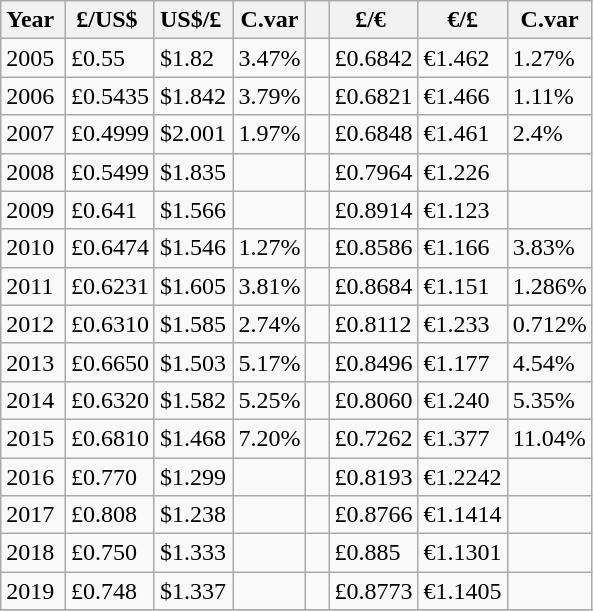<table class="wikitable">
<tr>
<th>Year </th>
<th>£/US$ </th>
<th>US$/£ </th>
<th>C.var</th>
<th>  </th>
<th>£/€ </th>
<th>€/£</th>
<th>C.var</th>
</tr>
<tr>
<td>2005</td>
<td>£0.55</td>
<td>$1.82</td>
<td>3.47%</td>
<td></td>
<td>£0.6842</td>
<td>€1.462</td>
<td>1.27%</td>
</tr>
<tr>
<td>2006</td>
<td>£0.5435</td>
<td>$1.842</td>
<td>3.79%</td>
<td></td>
<td>£0.6821</td>
<td>€1.466</td>
<td>1.11%</td>
</tr>
<tr>
<td>2007</td>
<td>£0.4999</td>
<td>$2.001</td>
<td>1.97%</td>
<td></td>
<td>£0.6848</td>
<td>€1.461</td>
<td>2.4%</td>
</tr>
<tr>
<td>2008</td>
<td>£0.5499</td>
<td>$1.835</td>
<td></td>
<td></td>
<td>£0.7964</td>
<td>€1.226</td>
<td></td>
</tr>
<tr>
<td>2009</td>
<td>£0.641</td>
<td>$1.566</td>
<td></td>
<td></td>
<td>£0.8914</td>
<td>€1.123</td>
<td></td>
</tr>
<tr>
<td>2010</td>
<td>£0.6474</td>
<td>$1.546</td>
<td>1.27%</td>
<td></td>
<td>£0.8586</td>
<td>€1.166</td>
<td>3.83%</td>
</tr>
<tr>
<td>2011</td>
<td>£0.6231</td>
<td>$1.605</td>
<td>3.81%</td>
<td></td>
<td>£0.8684</td>
<td>€1.151</td>
<td>1.286%</td>
</tr>
<tr>
<td>2012</td>
<td>£0.6310</td>
<td>$1.585</td>
<td>2.74%</td>
<td></td>
<td>£0.8112</td>
<td>€1.233</td>
<td>0.712%</td>
</tr>
<tr>
<td>2013</td>
<td>£0.6650</td>
<td>$1.503</td>
<td>5.17%</td>
<td></td>
<td>£0.8496</td>
<td>€1.177</td>
<td>4.54%</td>
</tr>
<tr>
<td>2014</td>
<td>£0.6320</td>
<td>$1.582</td>
<td>5.25%</td>
<td></td>
<td>£0.8060</td>
<td>€1.240</td>
<td>5.35%</td>
</tr>
<tr>
<td>2015</td>
<td>£0.6810</td>
<td>$1.468</td>
<td>7.20%</td>
<td></td>
<td>£0.7262</td>
<td>€1.377</td>
<td>11.04%</td>
</tr>
<tr>
<td>2016</td>
<td>£0.770</td>
<td>$1.299</td>
<td></td>
<td></td>
<td>£0.8193</td>
<td>€1.2242</td>
<td></td>
</tr>
<tr>
<td>2017</td>
<td>£0.808</td>
<td>$1.238</td>
<td></td>
<td></td>
<td>£0.8766</td>
<td>€1.1414</td>
<td></td>
</tr>
<tr>
<td>2018</td>
<td>£0.750</td>
<td>$1.333</td>
<td></td>
<td></td>
<td>£0.885</td>
<td>€1.1301</td>
<td></td>
</tr>
<tr>
<td>2019</td>
<td>£0.748</td>
<td>$1.337</td>
<td></td>
<td></td>
<td>£0.8773</td>
<td>€1.1405</td>
<td></td>
</tr>
<tr>
</tr>
</table>
